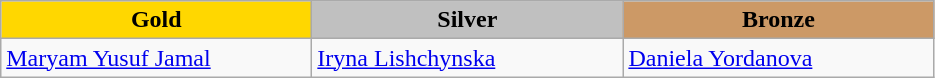<table class="wikitable" style="text-align:left">
<tr align="center">
<td width=200 bgcolor=gold><strong>Gold</strong></td>
<td width=200 bgcolor=silver><strong>Silver</strong></td>
<td width=200 bgcolor=CC9966><strong>Bronze</strong></td>
</tr>
<tr>
<td><a href='#'>Maryam Yusuf Jamal</a><br><em></em></td>
<td><a href='#'>Iryna Lishchynska</a><br><em></em></td>
<td><a href='#'>Daniela Yordanova</a><br><em></em></td>
</tr>
</table>
